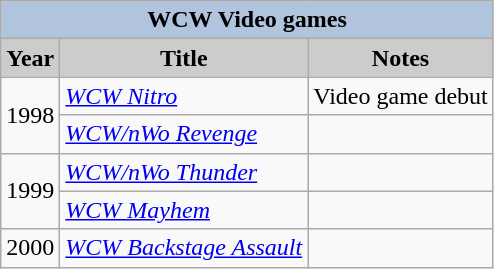<table class="wikitable sortable">
<tr style="text-align:center;">
<th colspan=4 style="background:#B0C4DE;">WCW Video games</th>
</tr>
<tr style="text-align:center;">
<th style="background:#ccc;">Year</th>
<th style="background:#ccc;">Title</th>
<th style="background:#ccc;">Notes</th>
</tr>
<tr>
<td rowspan="2">1998</td>
<td><em><a href='#'>WCW Nitro</a></em></td>
<td>Video game debut</td>
</tr>
<tr>
<td><em><a href='#'>WCW/nWo Revenge</a></em></td>
<td></td>
</tr>
<tr>
<td rowspan="2">1999</td>
<td><em><a href='#'>WCW/nWo Thunder</a></em></td>
<td></td>
</tr>
<tr>
<td><em><a href='#'>WCW Mayhem</a></em></td>
<td></td>
</tr>
<tr>
<td>2000</td>
<td><em><a href='#'>WCW Backstage Assault</a></em></td>
<td></td>
</tr>
</table>
